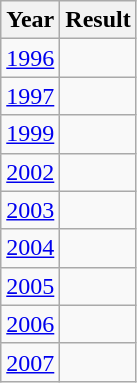<table class="wikitable" style="text-align:center">
<tr>
<th>Year</th>
<th>Result</th>
</tr>
<tr>
<td><a href='#'>1996</a></td>
<td></td>
</tr>
<tr>
<td><a href='#'>1997</a></td>
<td></td>
</tr>
<tr>
<td><a href='#'>1999</a></td>
<td></td>
</tr>
<tr>
<td><a href='#'>2002</a></td>
<td></td>
</tr>
<tr>
<td><a href='#'>2003</a></td>
<td></td>
</tr>
<tr>
<td><a href='#'>2004</a></td>
<td></td>
</tr>
<tr>
<td><a href='#'>2005</a></td>
<td></td>
</tr>
<tr>
<td><a href='#'>2006</a></td>
<td></td>
</tr>
<tr>
<td><a href='#'>2007</a></td>
<td></td>
</tr>
</table>
